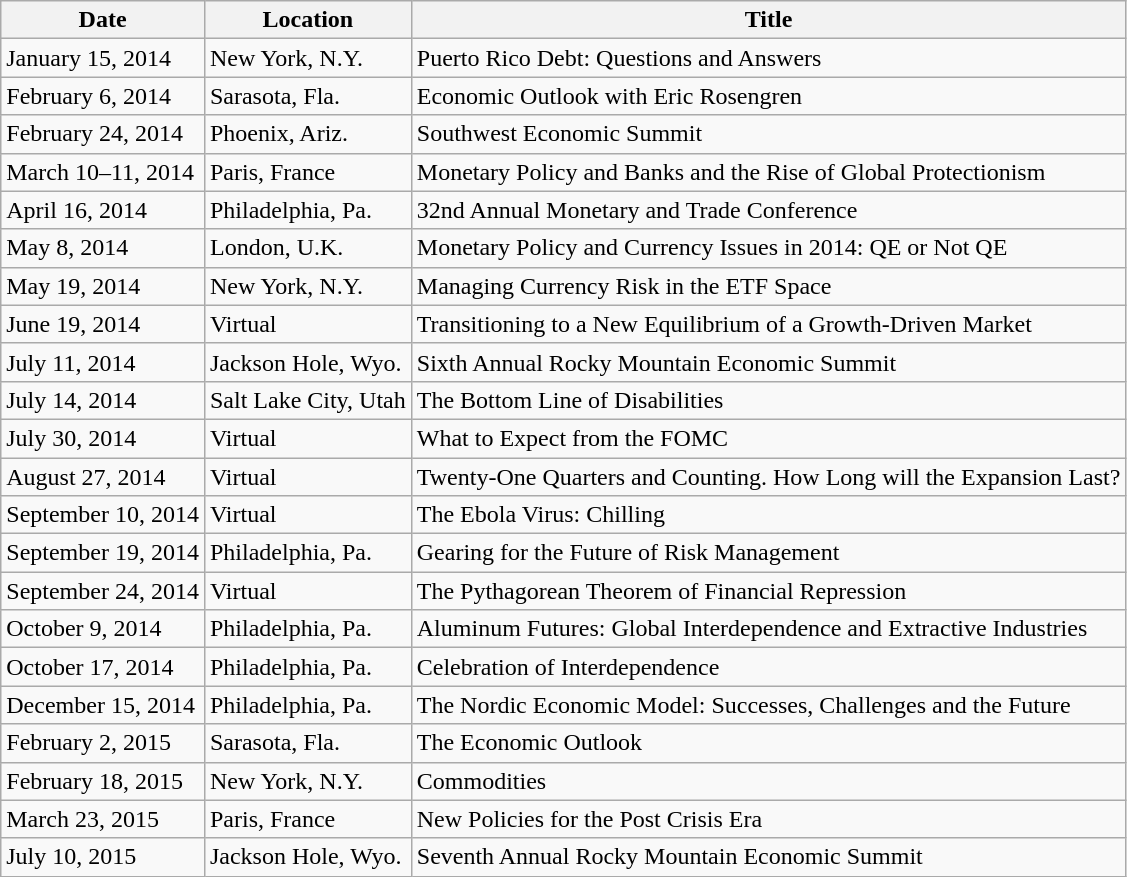<table class="wikitable">
<tr>
<th>Date</th>
<th>Location</th>
<th>Title</th>
</tr>
<tr>
<td>January 15, 2014</td>
<td>New York, N.Y.</td>
<td>Puerto Rico Debt: Questions and Answers</td>
</tr>
<tr>
<td>February 6, 2014</td>
<td>Sarasota, Fla.</td>
<td>Economic Outlook with Eric Rosengren</td>
</tr>
<tr>
<td>February 24, 2014</td>
<td>Phoenix, Ariz.</td>
<td>Southwest Economic Summit</td>
</tr>
<tr>
<td>March 10–11, 2014</td>
<td>Paris, France</td>
<td>Monetary Policy and Banks and the Rise of Global Protectionism</td>
</tr>
<tr>
<td>April 16, 2014</td>
<td>Philadelphia, Pa.</td>
<td>32nd Annual Monetary and Trade Conference</td>
</tr>
<tr>
<td>May 8, 2014</td>
<td>London, U.K.</td>
<td>Monetary Policy and Currency Issues in 2014: QE or Not QE</td>
</tr>
<tr>
<td>May 19, 2014</td>
<td>New York, N.Y.</td>
<td>Managing Currency Risk in the ETF Space</td>
</tr>
<tr>
<td>June 19, 2014</td>
<td>Virtual</td>
<td>Transitioning to a New Equilibrium of a Growth-Driven Market</td>
</tr>
<tr>
<td>July 11, 2014</td>
<td>Jackson Hole, Wyo.</td>
<td>Sixth Annual Rocky Mountain Economic Summit</td>
</tr>
<tr>
<td>July 14, 2014</td>
<td>Salt Lake City, Utah</td>
<td>The Bottom Line of Disabilities</td>
</tr>
<tr>
<td>July 30, 2014</td>
<td>Virtual</td>
<td>What to Expect from the FOMC</td>
</tr>
<tr>
<td>August 27, 2014</td>
<td>Virtual</td>
<td>Twenty-One Quarters and Counting. How Long will the Expansion Last?</td>
</tr>
<tr>
<td>September 10, 2014</td>
<td>Virtual</td>
<td>The Ebola Virus: Chilling</td>
</tr>
<tr>
<td>September 19, 2014</td>
<td>Philadelphia, Pa.</td>
<td>Gearing for the Future of Risk Management</td>
</tr>
<tr>
<td>September 24, 2014</td>
<td>Virtual</td>
<td>The Pythagorean Theorem of Financial Repression</td>
</tr>
<tr>
<td>October 9, 2014</td>
<td>Philadelphia, Pa.</td>
<td>Aluminum Futures: Global Interdependence and Extractive Industries</td>
</tr>
<tr>
<td>October 17, 2014</td>
<td>Philadelphia, Pa.</td>
<td>Celebration of Interdependence</td>
</tr>
<tr>
<td>December 15, 2014</td>
<td>Philadelphia, Pa.</td>
<td>The Nordic Economic Model: Successes, Challenges and the Future</td>
</tr>
<tr>
<td>February 2, 2015</td>
<td>Sarasota, Fla.</td>
<td>The Economic Outlook</td>
</tr>
<tr>
<td>February 18, 2015</td>
<td>New York, N.Y.</td>
<td>Commodities</td>
</tr>
<tr>
<td>March 23, 2015</td>
<td>Paris, France</td>
<td>New Policies for the Post Crisis Era</td>
</tr>
<tr>
<td>July 10, 2015</td>
<td>Jackson Hole, Wyo.</td>
<td>Seventh Annual Rocky Mountain Economic Summit</td>
</tr>
</table>
